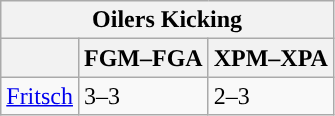<table class="wikitable">
<tr>
<th colspan="3">Oilers Kicking</th>
</tr>
<tr>
<th></th>
<th>FGM–FGA</th>
<th>XPM–XPA</th>
</tr>
<tr>
<td><a href='#'>Fritsch</a></td>
<td>3–3</td>
<td>2–3</td>
</tr>
</table>
